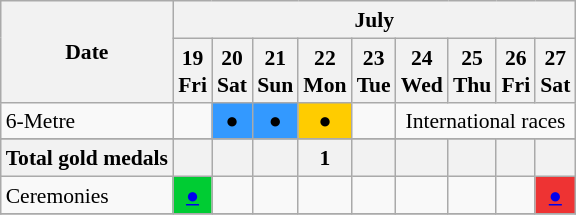<table class="wikitable" style="margin:0.5em auto; font-size:90%; line-height:1.25em;">
<tr>
<th rowspan=2>Date</th>
<th colspan=9>July</th>
</tr>
<tr>
<th>19<br>Fri</th>
<th>20<br>Sat</th>
<th>21<br>Sun</th>
<th>22<br>Mon</th>
<th>23<br>Tue</th>
<th>24<br>Wed</th>
<th>25<br>Thu</th>
<th>26<br>Fri</th>
<th>27<br>Sat</th>
</tr>
<tr align="center">
<td align="left">6-Metre</td>
<td></td>
<td bgcolor=#3399ff><span>●</span></td>
<td bgcolor=#3399ff><span>●</span></td>
<td bgcolor=#ffcc00><span>●</span></td>
<td></td>
<td colspan=9>International races</td>
</tr>
<tr align="center">
</tr>
<tr>
<th>Total gold medals</th>
<th></th>
<th></th>
<th></th>
<th>1</th>
<th></th>
<th></th>
<th></th>
<th></th>
<th></th>
</tr>
<tr>
<td>Ceremonies</td>
<td bgcolor=#00cc33 align=center><a href='#'>●</a></td>
<td></td>
<td></td>
<td></td>
<td></td>
<td></td>
<td></td>
<td></td>
<td bgcolor=#ee3333 align=center><a href='#'>●</a></td>
</tr>
<tr>
</tr>
</table>
